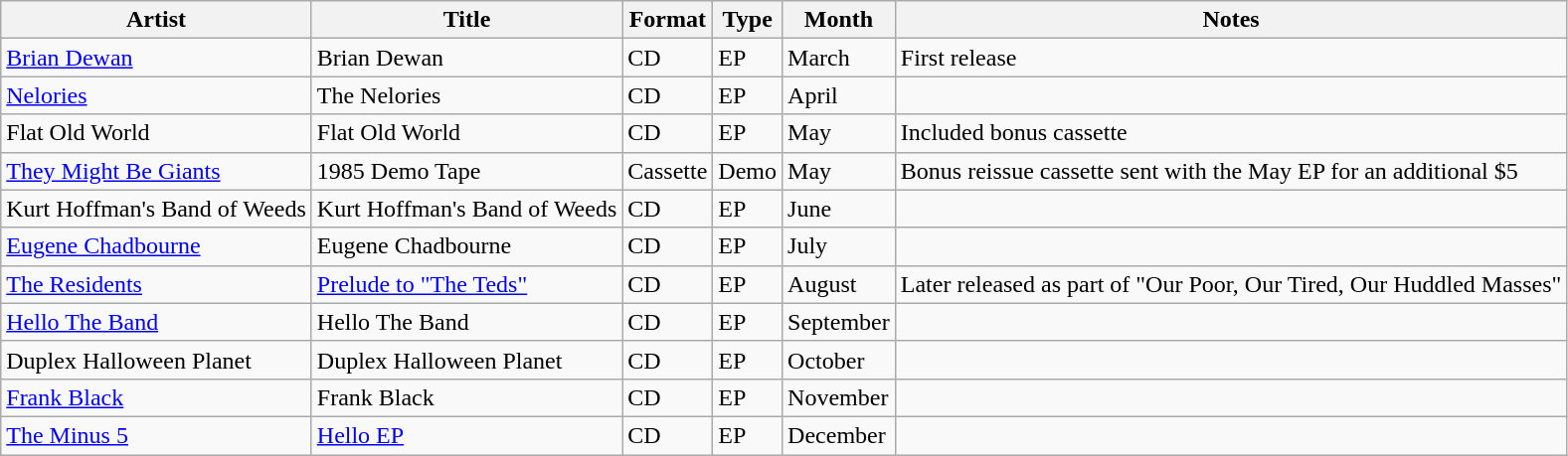<table class="wikitable">
<tr>
<th>Artist</th>
<th>Title</th>
<th>Format</th>
<th>Type</th>
<th>Month</th>
<th>Notes</th>
</tr>
<tr>
<td><a href='#'>Brian Dewan</a></td>
<td>Brian Dewan</td>
<td>CD</td>
<td>EP</td>
<td>March</td>
<td>First release</td>
</tr>
<tr>
<td><a href='#'>Nelories</a></td>
<td>The Nelories</td>
<td>CD</td>
<td>EP</td>
<td>April</td>
<td></td>
</tr>
<tr>
<td>Flat Old World</td>
<td>Flat Old World</td>
<td>CD</td>
<td>EP</td>
<td>May</td>
<td>Included bonus cassette</td>
</tr>
<tr>
<td><a href='#'>They Might Be Giants</a></td>
<td>1985 Demo Tape</td>
<td>Cassette</td>
<td>Demo</td>
<td>May</td>
<td>Bonus reissue cassette sent with the May EP for an additional $5</td>
</tr>
<tr>
<td>Kurt Hoffman's Band of Weeds</td>
<td>Kurt Hoffman's Band of Weeds</td>
<td>CD</td>
<td>EP</td>
<td>June</td>
<td></td>
</tr>
<tr>
<td><a href='#'>Eugene Chadbourne</a></td>
<td>Eugene Chadbourne</td>
<td>CD</td>
<td>EP</td>
<td>July</td>
<td></td>
</tr>
<tr>
<td><a href='#'>The Residents</a></td>
<td><a href='#'>Prelude to "The Teds"</a></td>
<td>CD</td>
<td>EP</td>
<td>August</td>
<td>Later released as part of "Our Poor, Our Tired, Our Huddled Masses"</td>
</tr>
<tr>
<td><a href='#'>Hello The Band</a></td>
<td>Hello The Band</td>
<td>CD</td>
<td>EP</td>
<td>September</td>
<td></td>
</tr>
<tr>
<td>Duplex Halloween Planet</td>
<td>Duplex Halloween Planet</td>
<td>CD</td>
<td>EP</td>
<td>October</td>
<td></td>
</tr>
<tr>
<td><a href='#'>Frank Black</a></td>
<td>Frank Black</td>
<td>CD</td>
<td>EP</td>
<td>November</td>
<td></td>
</tr>
<tr>
<td><a href='#'>The Minus 5</a></td>
<td><a href='#'>Hello EP</a></td>
<td>CD</td>
<td>EP</td>
<td>December</td>
<td></td>
</tr>
</table>
